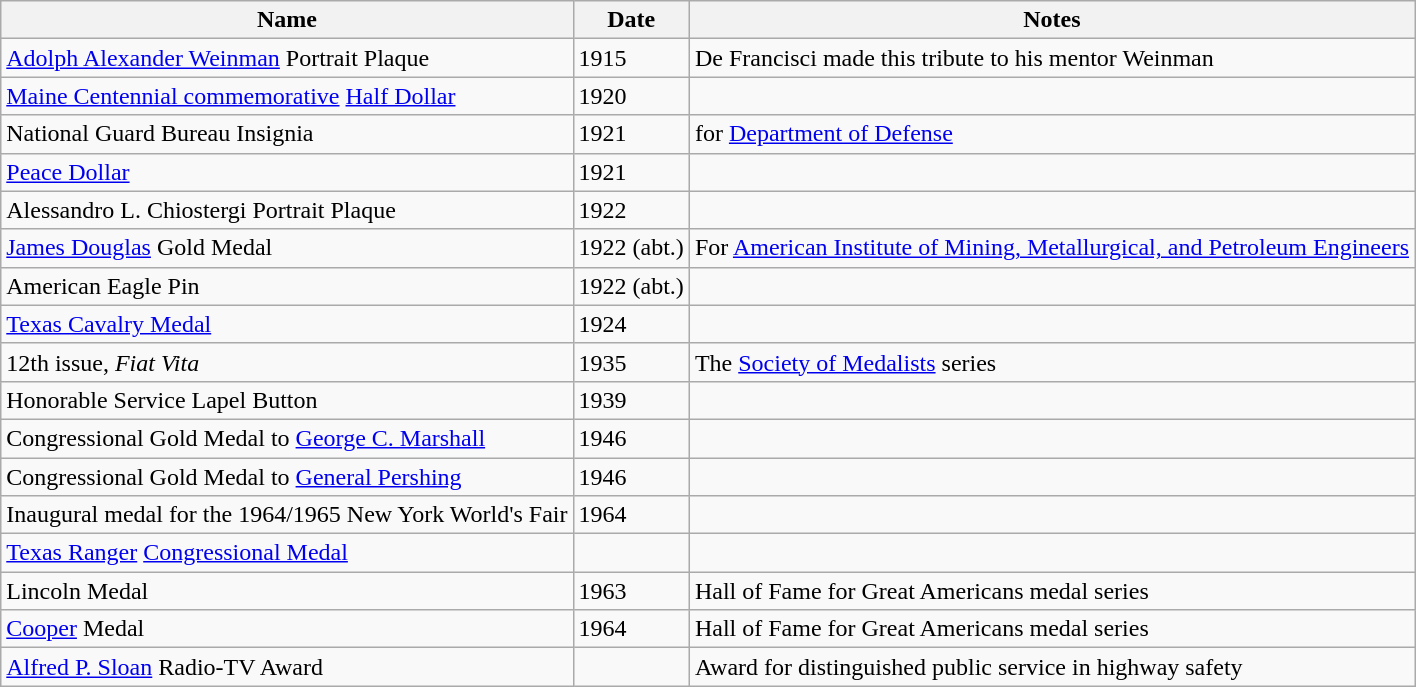<table class="wikitable sortable">
<tr>
<th>Name</th>
<th>Date</th>
<th class="unsortable">Notes</th>
</tr>
<tr>
<td><a href='#'>Adolph Alexander Weinman</a> Portrait Plaque</td>
<td>1915</td>
<td>De Francisci made this tribute to his mentor Weinman</td>
</tr>
<tr>
<td><a href='#'>Maine Centennial commemorative</a> <a href='#'>Half Dollar</a></td>
<td>1920</td>
<td></td>
</tr>
<tr>
<td>National Guard Bureau Insignia</td>
<td>1921</td>
<td>for <a href='#'>Department of Defense</a></td>
</tr>
<tr>
<td><a href='#'>Peace Dollar</a></td>
<td>1921</td>
<td></td>
</tr>
<tr>
<td>Alessandro L. Chiostergi Portrait Plaque</td>
<td>1922</td>
<td></td>
</tr>
<tr>
<td><a href='#'>James Douglas</a> Gold Medal</td>
<td>1922 (abt.)</td>
<td>For <a href='#'>American Institute of Mining, Metallurgical, and Petroleum Engineers</a></td>
</tr>
<tr>
<td>American Eagle Pin</td>
<td>1922 (abt.)</td>
<td></td>
</tr>
<tr>
<td><a href='#'>Texas Cavalry Medal</a></td>
<td>1924</td>
<td></td>
</tr>
<tr>
<td>12th issue, <em>Fiat Vita</em></td>
<td>1935</td>
<td>The <a href='#'>Society of Medalists</a> series</td>
</tr>
<tr>
<td>Honorable Service Lapel Button</td>
<td>1939</td>
<td></td>
</tr>
<tr>
<td>Congressional Gold Medal to <a href='#'>George C. Marshall</a></td>
<td>1946</td>
<td></td>
</tr>
<tr>
<td>Congressional Gold Medal to <a href='#'>General Pershing</a></td>
<td>1946</td>
<td></td>
</tr>
<tr>
<td>Inaugural medal for the 1964/1965 New York World's Fair</td>
<td>1964</td>
<td></td>
</tr>
<tr>
<td><a href='#'>Texas Ranger</a> <a href='#'>Congressional Medal</a></td>
<td></td>
<td></td>
</tr>
<tr>
<td>Lincoln Medal</td>
<td>1963</td>
<td>Hall of Fame for Great Americans medal series</td>
</tr>
<tr>
<td><a href='#'>Cooper</a> Medal</td>
<td>1964</td>
<td>Hall of Fame for Great Americans medal series</td>
</tr>
<tr>
<td><a href='#'>Alfred P. Sloan</a> Radio-TV Award</td>
<td></td>
<td>Award for distinguished public service in highway safety</td>
</tr>
</table>
